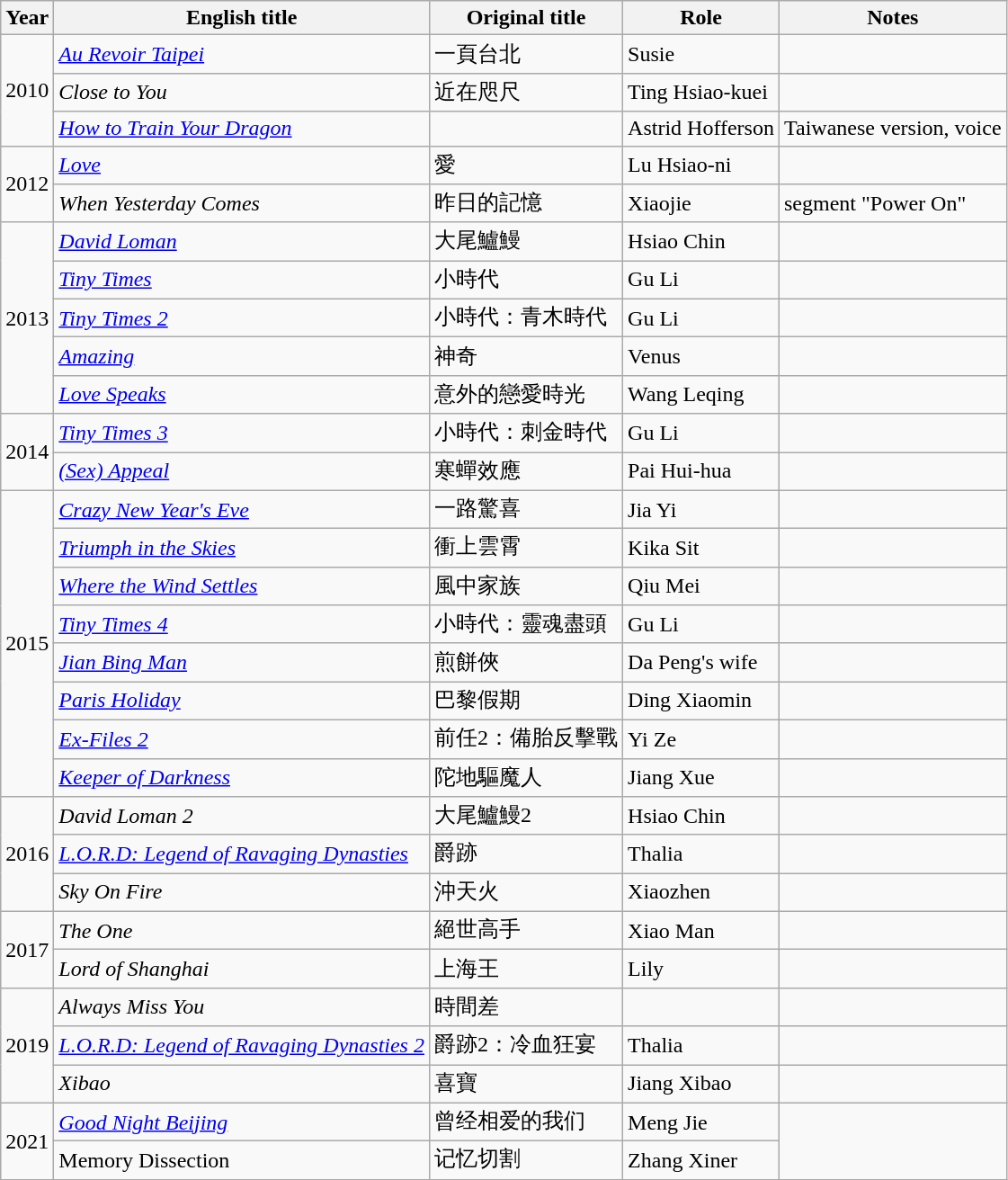<table class="wikitable sortable">
<tr>
<th>Year</th>
<th>English title</th>
<th>Original title</th>
<th>Role</th>
<th class="unsortable">Notes</th>
</tr>
<tr>
<td rowspan=3>2010</td>
<td><em><a href='#'>Au Revoir Taipei</a></em></td>
<td>一頁台北</td>
<td>Susie</td>
<td></td>
</tr>
<tr>
<td><em>Close to You</em></td>
<td>近在咫尺</td>
<td>Ting Hsiao-kuei</td>
<td></td>
</tr>
<tr>
<td><em><a href='#'>How to Train Your Dragon</a></em></td>
<td></td>
<td>Astrid Hofferson</td>
<td>Taiwanese version, voice</td>
</tr>
<tr>
<td rowspan=2>2012</td>
<td><em><a href='#'>Love</a></em></td>
<td>愛</td>
<td>Lu Hsiao-ni</td>
<td></td>
</tr>
<tr>
<td><em>When Yesterday Comes</em></td>
<td>昨日的記憶</td>
<td>Xiaojie</td>
<td>segment "Power On"</td>
</tr>
<tr>
<td rowspan=5>2013</td>
<td><em><a href='#'>David Loman</a></em></td>
<td>大尾鱸鰻</td>
<td>Hsiao Chin</td>
<td></td>
</tr>
<tr>
<td><em><a href='#'>Tiny Times</a></em></td>
<td>小時代</td>
<td>Gu Li</td>
<td></td>
</tr>
<tr>
<td><em><a href='#'>Tiny Times 2</a></em></td>
<td>小時代：青木時代</td>
<td>Gu Li</td>
<td></td>
</tr>
<tr>
<td><em><a href='#'>Amazing</a></em></td>
<td>神奇</td>
<td>Venus</td>
<td></td>
</tr>
<tr>
<td><em><a href='#'>Love Speaks</a></em></td>
<td>意外的戀愛時光</td>
<td>Wang Leqing</td>
<td></td>
</tr>
<tr>
<td rowspan=2>2014</td>
<td><em><a href='#'>Tiny Times 3</a></em></td>
<td>小時代：刺金時代</td>
<td>Gu Li</td>
<td></td>
</tr>
<tr>
<td><em><a href='#'>(Sex) Appeal</a></em></td>
<td>寒蟬效應</td>
<td>Pai Hui-hua</td>
<td></td>
</tr>
<tr>
<td rowspan=8>2015</td>
<td><em><a href='#'>Crazy New Year's Eve</a></em></td>
<td>一路驚喜</td>
<td>Jia Yi</td>
<td></td>
</tr>
<tr>
<td><em><a href='#'>Triumph in the Skies</a></em></td>
<td>衝上雲霄</td>
<td>Kika Sit</td>
<td></td>
</tr>
<tr>
<td><em><a href='#'>Where the Wind Settles</a></em></td>
<td>風中家族</td>
<td>Qiu Mei</td>
<td></td>
</tr>
<tr>
<td><em><a href='#'>Tiny Times 4</a></em></td>
<td>小時代：靈魂盡頭</td>
<td>Gu Li</td>
<td></td>
</tr>
<tr>
<td><em><a href='#'>Jian Bing Man</a></em></td>
<td>煎餅俠</td>
<td>Da Peng's wife</td>
<td></td>
</tr>
<tr>
<td><em><a href='#'>Paris Holiday</a></em></td>
<td>巴黎假期</td>
<td>Ding Xiaomin</td>
<td></td>
</tr>
<tr>
<td><em><a href='#'>Ex-Files 2</a></em></td>
<td>前任2：備胎反擊戰</td>
<td>Yi Ze</td>
<td></td>
</tr>
<tr>
<td><em><a href='#'>Keeper of Darkness</a></em></td>
<td>陀地驅魔人</td>
<td>Jiang Xue</td>
<td></td>
</tr>
<tr>
<td rowspan=3>2016</td>
<td><em>David Loman 2</em></td>
<td>大尾鱸鰻2</td>
<td>Hsiao Chin</td>
<td></td>
</tr>
<tr>
<td><em><a href='#'>L.O.R.D: Legend of Ravaging Dynasties</a></em></td>
<td>爵跡</td>
<td>Thalia</td>
<td></td>
</tr>
<tr>
<td><em>Sky On Fire</em></td>
<td>沖天火</td>
<td>Xiaozhen</td>
<td></td>
</tr>
<tr>
<td rowspan=2>2017</td>
<td><em>The One</em></td>
<td>絕世高手</td>
<td>Xiao Man</td>
<td></td>
</tr>
<tr>
<td><em>Lord of Shanghai</em></td>
<td>上海王</td>
<td>Lily</td>
<td></td>
</tr>
<tr>
<td rowspan=3>2019</td>
<td><em>Always Miss You</em></td>
<td>時間差</td>
<td></td>
<td></td>
</tr>
<tr>
<td><em><a href='#'>L.O.R.D: Legend of Ravaging Dynasties 2</a></em></td>
<td>爵跡2：冷血狂宴</td>
<td>Thalia</td>
<td></td>
</tr>
<tr>
<td><em>Xibao</em></td>
<td>喜寶</td>
<td>Jiang Xibao</td>
<td></td>
</tr>
<tr>
<td rowspan="2">2021</td>
<td><em><a href='#'>Good Night Beijing</a></em></td>
<td>曾经相爱的我们</td>
<td>Meng Jie</td>
</tr>
<tr>
<td>Memory Dissection</td>
<td>记忆切割</td>
<td>Zhang Xiner</td>
</tr>
</table>
